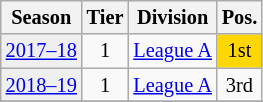<table class="wikitable" style="font-size:85%; text-align:center">
<tr>
<th>Season</th>
<th>Tier</th>
<th>Division</th>
<th>Pos.</th>
</tr>
<tr>
<td bgcolor=#efefef><a href='#'>2017–18</a></td>
<td>1</td>
<td align=left><a href='#'>League A</a></td>
<td bgcolor=gold>1st</td>
</tr>
<tr>
<td bgcolor=#efefef><a href='#'>2018–19</a></td>
<td>1</td>
<td align=left><a href='#'>League A</a></td>
<td>3rd</td>
</tr>
<tr>
</tr>
</table>
